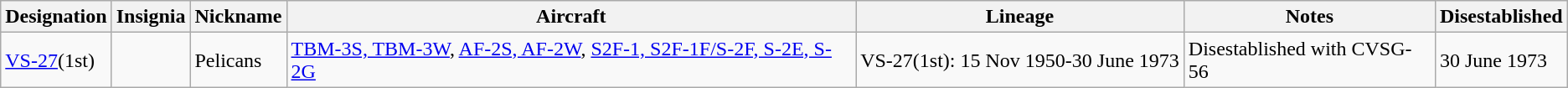<table class="wikitable">
<tr>
<th>Designation</th>
<th>Insignia</th>
<th>Nickname</th>
<th>Aircraft</th>
<th>Lineage</th>
<th>Notes</th>
<th>Disestablished</th>
</tr>
<tr>
<td><a href='#'>VS-27</a>(1st)</td>
<td></td>
<td>Pelicans</td>
<td><a href='#'>TBM-3S, TBM-3W</a>, <a href='#'>AF-2S, AF-2W</a>, <a href='#'>S2F-1, S2F-1F/S-2F, S-2E, S-2G</a></td>
<td style="white-space: nowrap;">VS-27(1st): 15 Nov 1950-30 June 1973</td>
<td>Disestablished with CVSG-56</td>
<td>30 June 1973</td>
</tr>
</table>
